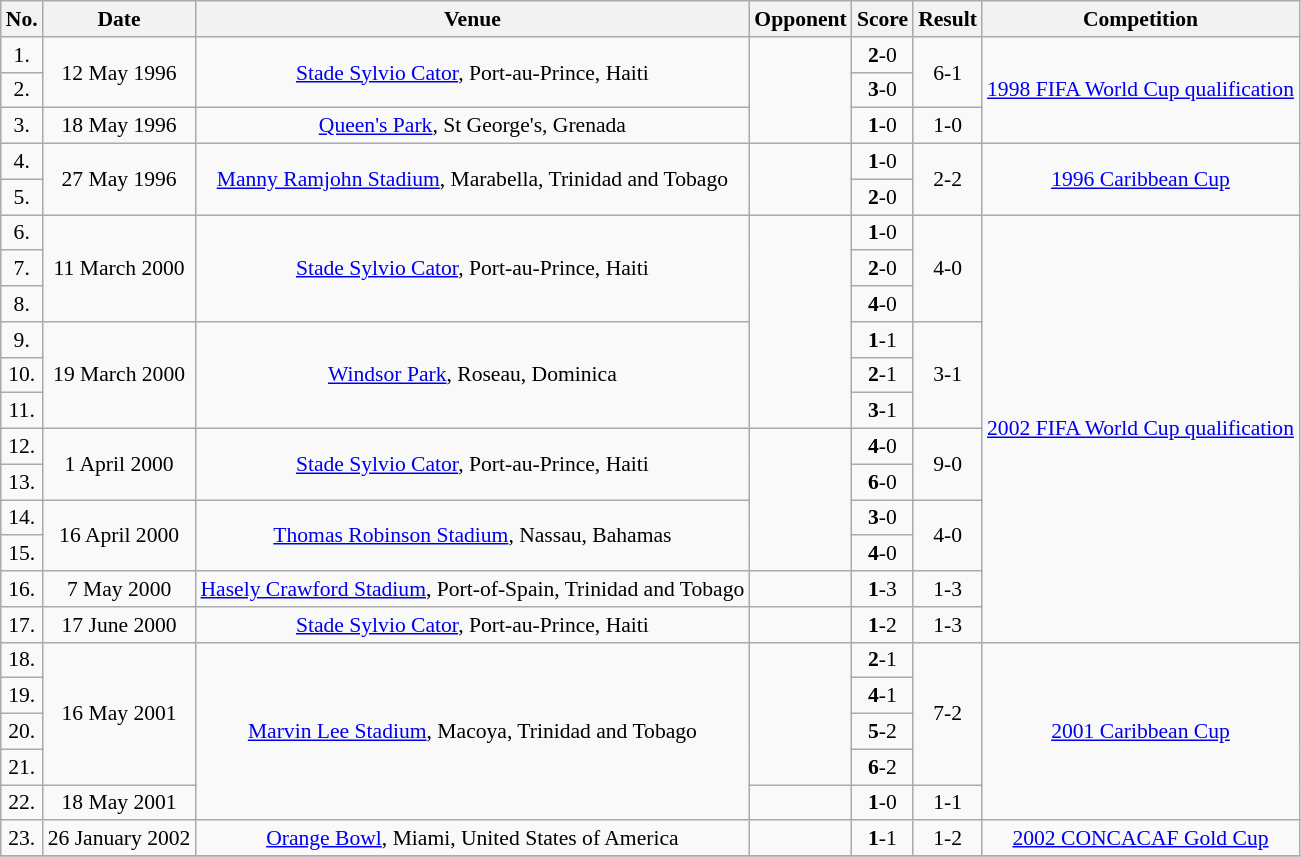<table class="wikitable collapsible collapsed" style="font-size:90%">
<tr>
<th>No.</th>
<th>Date</th>
<th>Venue</th>
<th>Opponent</th>
<th>Score</th>
<th>Result</th>
<th>Competition</th>
</tr>
<tr>
<td align="center">1.</td>
<td rowspan="2" align="center">12 May 1996</td>
<td rowspan="2" align="center"><a href='#'>Stade Sylvio Cator</a>, Port-au-Prince, Haiti</td>
<td rowspan="3" align="center"></td>
<td align="center"><strong>2</strong>-0</td>
<td rowspan="2" align="center">6-1</td>
<td rowspan="3" align="center"><a href='#'>1998 FIFA World Cup qualification</a></td>
</tr>
<tr>
<td align="center">2.</td>
<td align="center"><strong>3</strong>-0</td>
</tr>
<tr>
<td align="center">3.</td>
<td align="center">18 May 1996</td>
<td align="center"><a href='#'>Queen's Park</a>, St George's, Grenada</td>
<td align="center"><strong>1</strong>-0</td>
<td align="center">1-0</td>
</tr>
<tr>
<td align="center">4.</td>
<td rowspan="2" align="center">27 May 1996</td>
<td rowspan="2" align="center"><a href='#'>Manny Ramjohn Stadium</a>, Marabella, Trinidad and Tobago</td>
<td rowspan="2" align="center"></td>
<td align="center"><strong>1</strong>-0</td>
<td rowspan="2" align="center">2-2</td>
<td rowspan="2" align="center"><a href='#'>1996 Caribbean Cup</a></td>
</tr>
<tr>
<td align="center">5.</td>
<td align="center"><strong>2</strong>-0</td>
</tr>
<tr>
<td align="center">6.</td>
<td rowspan="3" align="center">11 March 2000</td>
<td rowspan="3" align="center"><a href='#'>Stade Sylvio Cator</a>, Port-au-Prince, Haiti</td>
<td rowspan="6" align="center"></td>
<td align="center"><strong>1</strong>-0</td>
<td rowspan="3" align="center">4-0</td>
<td rowspan="12" align="center"><a href='#'>2002 FIFA World Cup qualification</a></td>
</tr>
<tr>
<td align="center">7.</td>
<td align="center"><strong>2</strong>-0</td>
</tr>
<tr>
<td align="center">8.</td>
<td align="center"><strong>4</strong>-0</td>
</tr>
<tr>
<td align="center">9.</td>
<td rowspan="3" align="center">19 March 2000</td>
<td rowspan="3" align="center"><a href='#'>Windsor Park</a>, Roseau, Dominica</td>
<td align="center"><strong>1</strong>-1</td>
<td rowspan="3" align="center">3-1</td>
</tr>
<tr>
<td align="center">10.</td>
<td align="center"><strong>2</strong>-1</td>
</tr>
<tr>
<td align="center">11.</td>
<td align="center"><strong>3</strong>-1</td>
</tr>
<tr>
<td align="center">12.</td>
<td rowspan="2" align="center">1 April 2000</td>
<td rowspan="2" align="center"><a href='#'>Stade Sylvio Cator</a>, Port-au-Prince, Haiti</td>
<td rowspan="4" align="center"></td>
<td align="center"><strong>4</strong>-0</td>
<td rowspan="2" align="center">9-0</td>
</tr>
<tr>
<td align="center">13.</td>
<td align="center"><strong>6</strong>-0</td>
</tr>
<tr>
<td align="center">14.</td>
<td rowspan="2" align="center">16 April 2000</td>
<td rowspan="2" align="center"><a href='#'>Thomas Robinson Stadium</a>, Nassau, Bahamas</td>
<td align="center"><strong>3</strong>-0</td>
<td rowspan="2" align="center">4-0</td>
</tr>
<tr>
<td align="center">15.</td>
<td align="center"><strong>4</strong>-0</td>
</tr>
<tr>
<td align="center">16.</td>
<td align="center">7 May 2000</td>
<td align="center"><a href='#'>Hasely Crawford Stadium</a>, Port-of-Spain, Trinidad and Tobago</td>
<td align="center"></td>
<td align="center"><strong>1</strong>-3</td>
<td align="center">1-3</td>
</tr>
<tr>
<td align="center">17.</td>
<td align="center">17 June 2000</td>
<td align="center"><a href='#'>Stade Sylvio Cator</a>, Port-au-Prince, Haiti</td>
<td align="center"></td>
<td align="center"><strong>1</strong>-2</td>
<td align="center">1-3</td>
</tr>
<tr>
<td align="center">18.</td>
<td rowspan="4" align="center">16 May 2001</td>
<td rowspan="5" align="center"><a href='#'>Marvin Lee Stadium</a>, Macoya, Trinidad and Tobago</td>
<td rowspan="4" align="center"></td>
<td align="center"><strong>2</strong>-1</td>
<td rowspan="4" align="center">7-2</td>
<td rowspan="5" align="center"><a href='#'>2001 Caribbean Cup</a></td>
</tr>
<tr>
<td align="center">19.</td>
<td align="center"><strong>4</strong>-1</td>
</tr>
<tr>
<td align="center">20.</td>
<td align="center"><strong>5</strong>-2</td>
</tr>
<tr>
<td align="center">21.</td>
<td align="center"><strong>6</strong>-2</td>
</tr>
<tr>
<td align="center">22.</td>
<td align="center">18 May 2001</td>
<td align="center"></td>
<td align="center"><strong>1</strong>-0</td>
<td align="center">1-1</td>
</tr>
<tr>
<td align="center">23.</td>
<td align="center">26 January 2002</td>
<td align="center"><a href='#'>Orange Bowl</a>, Miami, United States of America</td>
<td align="center"></td>
<td align="center"><strong>1</strong>-1</td>
<td align="center">1-2</td>
<td align="center"><a href='#'>2002 CONCACAF Gold Cup</a></td>
</tr>
<tr>
</tr>
</table>
